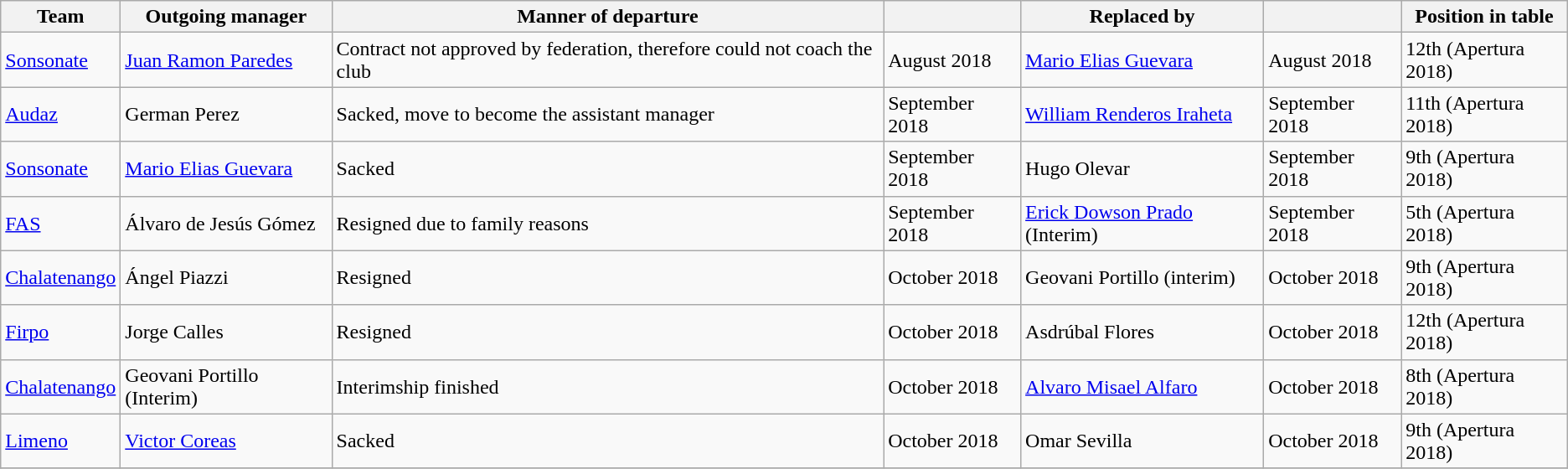<table class="wikitable">
<tr>
<th>Team</th>
<th>Outgoing manager</th>
<th>Manner of departure</th>
<th></th>
<th>Replaced by</th>
<th></th>
<th width=125px>Position in table</th>
</tr>
<tr>
<td><a href='#'>Sonsonate</a></td>
<td> <a href='#'>Juan Ramon Paredes</a></td>
<td>Contract not approved by federation, therefore could not coach the club</td>
<td>August 2018</td>
<td> <a href='#'>Mario Elias Guevara</a></td>
<td>August 2018</td>
<td>12th (Apertura 2018)</td>
</tr>
<tr>
<td><a href='#'>Audaz</a></td>
<td> German Perez</td>
<td>Sacked, move to become the assistant manager</td>
<td>September 2018</td>
<td> <a href='#'>William Renderos Iraheta</a></td>
<td>September 2018</td>
<td>11th (Apertura 2018)</td>
</tr>
<tr>
<td><a href='#'>Sonsonate</a></td>
<td> <a href='#'>Mario Elias Guevara</a></td>
<td>Sacked</td>
<td>September 2018</td>
<td> Hugo Olevar</td>
<td>September 2018</td>
<td>9th (Apertura 2018)</td>
</tr>
<tr>
<td><a href='#'>FAS</a></td>
<td> Álvaro de Jesús Gómez</td>
<td>Resigned due to family reasons</td>
<td>September 2018</td>
<td> <a href='#'>Erick Dowson Prado</a> (Interim)</td>
<td>September 2018</td>
<td>5th (Apertura 2018)</td>
</tr>
<tr>
<td><a href='#'>Chalatenango</a></td>
<td> Ángel Piazzi</td>
<td>Resigned</td>
<td>October 2018</td>
<td> Geovani Portillo (interim)</td>
<td>October 2018</td>
<td>9th (Apertura 2018)</td>
</tr>
<tr>
<td><a href='#'>Firpo</a></td>
<td> Jorge Calles</td>
<td>Resigned</td>
<td>October 2018</td>
<td> Asdrúbal Flores</td>
<td>October 2018</td>
<td>12th (Apertura 2018)</td>
</tr>
<tr>
<td><a href='#'>Chalatenango</a></td>
<td> Geovani Portillo (Interim)</td>
<td>Interimship finished</td>
<td>October 2018</td>
<td> <a href='#'>Alvaro Misael Alfaro</a></td>
<td>October 2018</td>
<td>8th (Apertura 2018)</td>
</tr>
<tr>
<td><a href='#'>Limeno</a></td>
<td> <a href='#'>Victor Coreas</a></td>
<td>Sacked</td>
<td>October 2018</td>
<td> Omar Sevilla</td>
<td>October 2018</td>
<td>9th (Apertura 2018)</td>
</tr>
<tr>
</tr>
</table>
